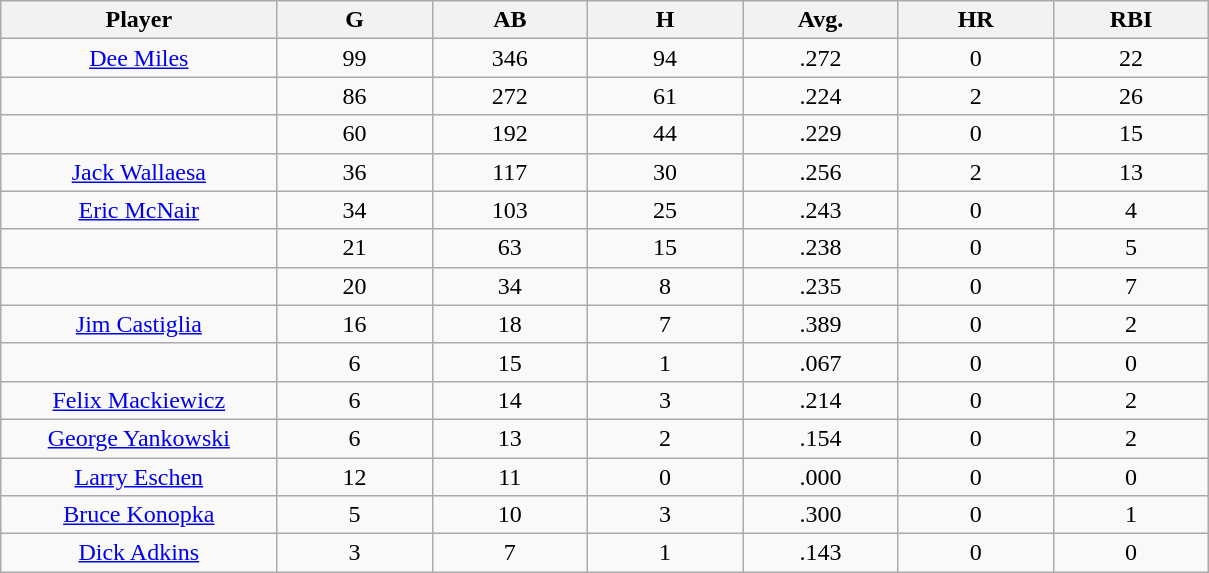<table class="wikitable sortable">
<tr>
<th bgcolor="#DDDDFF" width="16%">Player</th>
<th bgcolor="#DDDDFF" width="9%">G</th>
<th bgcolor="#DDDDFF" width="9%">AB</th>
<th bgcolor="#DDDDFF" width="9%">H</th>
<th bgcolor="#DDDDFF" width="9%">Avg.</th>
<th bgcolor="#DDDDFF" width="9%">HR</th>
<th bgcolor="#DDDDFF" width="9%">RBI</th>
</tr>
<tr align="center">
<td><a href='#'>Dee Miles</a></td>
<td>99</td>
<td>346</td>
<td>94</td>
<td>.272</td>
<td>0</td>
<td>22</td>
</tr>
<tr align=center>
<td></td>
<td>86</td>
<td>272</td>
<td>61</td>
<td>.224</td>
<td>2</td>
<td>26</td>
</tr>
<tr align="center">
<td></td>
<td>60</td>
<td>192</td>
<td>44</td>
<td>.229</td>
<td>0</td>
<td>15</td>
</tr>
<tr align="center">
<td><a href='#'>Jack Wallaesa</a></td>
<td>36</td>
<td>117</td>
<td>30</td>
<td>.256</td>
<td>2</td>
<td>13</td>
</tr>
<tr align=center>
<td><a href='#'>Eric McNair</a></td>
<td>34</td>
<td>103</td>
<td>25</td>
<td>.243</td>
<td>0</td>
<td>4</td>
</tr>
<tr align=center>
<td></td>
<td>21</td>
<td>63</td>
<td>15</td>
<td>.238</td>
<td>0</td>
<td>5</td>
</tr>
<tr align="center">
<td></td>
<td>20</td>
<td>34</td>
<td>8</td>
<td>.235</td>
<td>0</td>
<td>7</td>
</tr>
<tr align="center">
<td><a href='#'>Jim Castiglia</a></td>
<td>16</td>
<td>18</td>
<td>7</td>
<td>.389</td>
<td>0</td>
<td>2</td>
</tr>
<tr align=center>
<td></td>
<td>6</td>
<td>15</td>
<td>1</td>
<td>.067</td>
<td>0</td>
<td>0</td>
</tr>
<tr align="center">
<td><a href='#'>Felix Mackiewicz</a></td>
<td>6</td>
<td>14</td>
<td>3</td>
<td>.214</td>
<td>0</td>
<td>2</td>
</tr>
<tr align=center>
<td><a href='#'>George Yankowski</a></td>
<td>6</td>
<td>13</td>
<td>2</td>
<td>.154</td>
<td>0</td>
<td>2</td>
</tr>
<tr align=center>
<td><a href='#'>Larry Eschen</a></td>
<td>12</td>
<td>11</td>
<td>0</td>
<td>.000</td>
<td>0</td>
<td>0</td>
</tr>
<tr align=center>
<td><a href='#'>Bruce Konopka</a></td>
<td>5</td>
<td>10</td>
<td>3</td>
<td>.300</td>
<td>0</td>
<td>1</td>
</tr>
<tr align=center>
<td><a href='#'>Dick Adkins</a></td>
<td>3</td>
<td>7</td>
<td>1</td>
<td>.143</td>
<td>0</td>
<td>0</td>
</tr>
</table>
